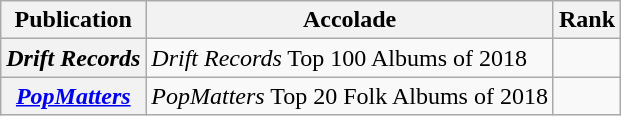<table class="wikitable sortable plainrowheaders">
<tr>
<th scope="col">Publication</th>
<th scope="col">Accolade</th>
<th scope="col">Rank</th>
</tr>
<tr>
<th scope="row"><em>Drift Records</em></th>
<td><em>Drift Records</em> Top 100 Albums of 2018</td>
<td></td>
</tr>
<tr>
<th scope="row"><em><a href='#'>PopMatters</a></em></th>
<td><em>PopMatters</em> Top 20 Folk Albums of 2018</td>
<td></td>
</tr>
</table>
